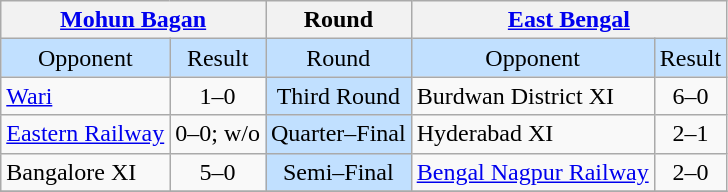<table class="wikitable" style="text-align:center">
<tr>
<th colspan="2"><a href='#'>Mohun Bagan</a></th>
<th>Round</th>
<th colspan="2"><a href='#'>East Bengal</a></th>
</tr>
<tr style="background:#C1E0FF">
<td>Opponent</td>
<td colspan="1">Result</td>
<td>Round</td>
<td>Opponent</td>
<td colspan="1">Result</td>
</tr>
<tr>
<td style="text-align:left"><a href='#'>Wari</a></td>
<td colspan="1">1–0</td>
<td style="background:#C1E0FF">Third Round</td>
<td style="text-align:left">Burdwan District XI</td>
<td colspan="1">6–0</td>
</tr>
<tr>
<td style="text-align:left"><a href='#'>Eastern Railway</a></td>
<td colspan="1">0–0; w/o</td>
<td style="background:#C1E0FF">Quarter–Final</td>
<td style="text-align:left">Hyderabad XI</td>
<td colspan="1">2–1</td>
</tr>
<tr>
<td style="text-align:left">Bangalore XI</td>
<td colspan="1">5–0</td>
<td style="background:#C1E0FF">Semi–Final</td>
<td style="text-align:left"><a href='#'>Bengal Nagpur Railway</a></td>
<td colspan="1">2–0</td>
</tr>
<tr>
</tr>
</table>
